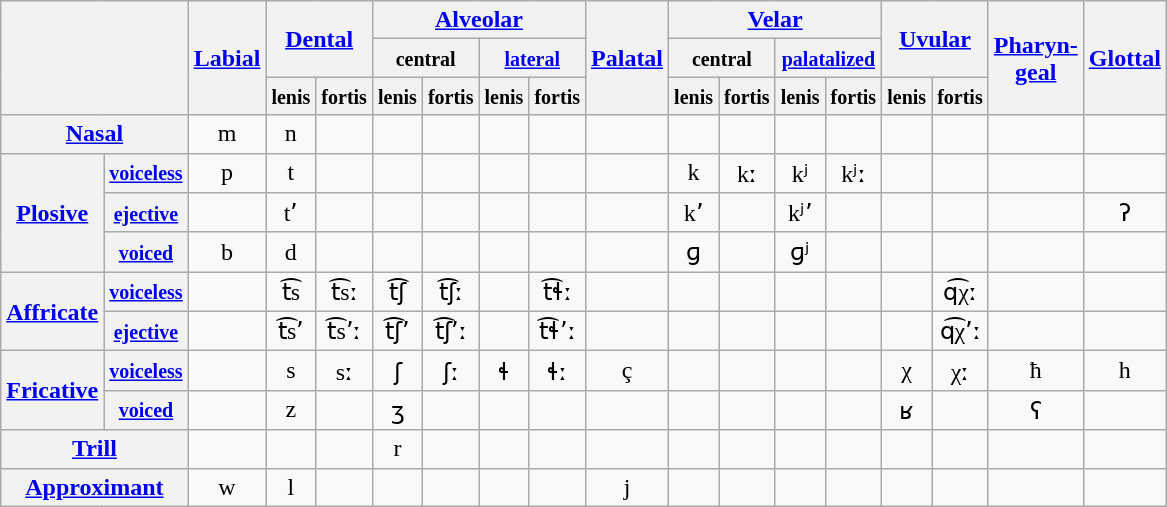<table class="wikitable IPA">
<tr>
<th colspan="2" rowspan="3"></th>
<th rowspan="3"><a href='#'>Labial</a></th>
<th colspan="2" rowspan="2"><a href='#'>Dental</a></th>
<th colspan="4"><a href='#'>Alveolar</a></th>
<th rowspan="3"><a href='#'>Palatal</a></th>
<th colspan="4"><a href='#'>Velar</a></th>
<th colspan="2" rowspan="2"><a href='#'>Uvular</a></th>
<th rowspan="3"><a href='#'>Pharyn-<br>geal</a></th>
<th rowspan="3"><a href='#'>Glottal</a></th>
</tr>
<tr style="text-align:center;" class="small">
<th colspan="2"><small>central</small></th>
<th colspan="2"><a href='#'><small>lateral</small></a></th>
<th colspan="2"><small>central</small></th>
<th colspan="2"><a href='#'><small>palatalized</small></a></th>
</tr>
<tr class="small">
<th><small>lenis</small></th>
<th><small>fortis</small></th>
<th><small>lenis</small></th>
<th><small>fortis</small></th>
<th><small>lenis</small></th>
<th><small>fortis</small></th>
<th><small>lenis</small></th>
<th><small>fortis</small></th>
<th><small>lenis</small></th>
<th><small>fortis</small></th>
<th><small>lenis</small></th>
<th><small>fortis</small></th>
</tr>
<tr align="center">
<th colspan="2"><a href='#'>Nasal</a></th>
<td>m</td>
<td>n</td>
<td></td>
<td></td>
<td></td>
<td></td>
<td></td>
<td></td>
<td></td>
<td></td>
<td></td>
<td></td>
<td></td>
<td></td>
<td></td>
<td></td>
</tr>
<tr align="center">
<th rowspan="3"><a href='#'>Plosive</a></th>
<th><small> <a href='#'>voiceless</a></small></th>
<td>p</td>
<td>t</td>
<td></td>
<td></td>
<td></td>
<td></td>
<td></td>
<td></td>
<td>k</td>
<td>kː</td>
<td>kʲ</td>
<td>kʲː</td>
<td></td>
<td></td>
<td></td>
<td></td>
</tr>
<tr align="center">
<th><small><a href='#'>ejective</a></small></th>
<td></td>
<td>tʼ</td>
<td></td>
<td></td>
<td></td>
<td></td>
<td></td>
<td></td>
<td>kʼ</td>
<td></td>
<td>kʲʼ</td>
<td></td>
<td></td>
<td></td>
<td></td>
<td>ʔ</td>
</tr>
<tr align="center">
<th><small> <a href='#'>voiced</a></small></th>
<td>b</td>
<td>d</td>
<td></td>
<td></td>
<td></td>
<td></td>
<td></td>
<td></td>
<td>ɡ</td>
<td></td>
<td>ɡʲ</td>
<td></td>
<td></td>
<td></td>
<td></td>
<td></td>
</tr>
<tr align="center">
<th rowspan="2"><a href='#'>Affricate</a></th>
<th><small> <a href='#'>voiceless</a></small></th>
<td></td>
<td>t͡s</td>
<td>t͡sː</td>
<td>t͡ʃ</td>
<td>t͡ʃː</td>
<td></td>
<td>t͡ɬː</td>
<td></td>
<td></td>
<td></td>
<td></td>
<td></td>
<td></td>
<td>q͡χː</td>
<td></td>
<td></td>
</tr>
<tr align="center">
<th><small><a href='#'>ejective</a></small></th>
<td></td>
<td>t͡sʼ</td>
<td>t͡sʼː</td>
<td>t͡ʃʼ</td>
<td>t͡ʃʼː</td>
<td></td>
<td>t͡ɬʼː</td>
<td></td>
<td></td>
<td></td>
<td></td>
<td></td>
<td></td>
<td>q͡χʼː</td>
<td></td>
<td></td>
</tr>
<tr align="center">
<th rowspan="2"><a href='#'>Fricative</a></th>
<th><small><a href='#'>voiceless</a></small></th>
<td></td>
<td>s</td>
<td>sː</td>
<td>ʃ</td>
<td>ʃː</td>
<td>ɬ</td>
<td>ɬː</td>
<td>ç</td>
<td></td>
<td></td>
<td></td>
<td></td>
<td>χ</td>
<td>χː</td>
<td>ħ</td>
<td>h</td>
</tr>
<tr align="center">
<th><small> <a href='#'>voiced</a></small></th>
<td></td>
<td>z</td>
<td></td>
<td>ʒ</td>
<td></td>
<td></td>
<td></td>
<td></td>
<td></td>
<td></td>
<td></td>
<td></td>
<td>ʁ</td>
<td></td>
<td>ʕ</td>
<td></td>
</tr>
<tr align="center">
<th colspan="2"><a href='#'>Trill</a></th>
<td></td>
<td></td>
<td></td>
<td>r</td>
<td></td>
<td></td>
<td></td>
<td></td>
<td></td>
<td></td>
<td></td>
<td></td>
<td></td>
<td></td>
<td></td>
<td></td>
</tr>
<tr align="center">
<th colspan="2"><a href='#'>Approximant</a></th>
<td>w</td>
<td>l</td>
<td></td>
<td></td>
<td></td>
<td></td>
<td></td>
<td>j</td>
<td></td>
<td></td>
<td></td>
<td></td>
<td></td>
<td></td>
<td></td>
<td></td>
</tr>
</table>
